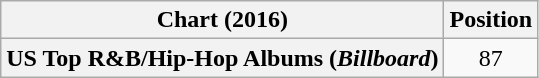<table class="wikitable plainrowheaders" style="text-align:center">
<tr>
<th scope="col">Chart (2016)</th>
<th scope="col">Position</th>
</tr>
<tr>
<th scope="row">US Top R&B/Hip-Hop Albums (<em>Billboard</em>)</th>
<td>87</td>
</tr>
</table>
